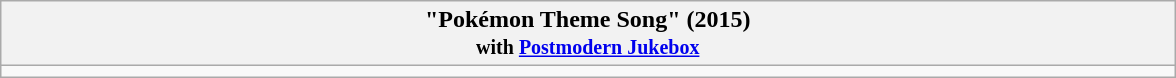<table style= "width:62%;" class="wikitable collapsible collapsed">
<tr>
<th>"Pokémon Theme Song" (2015) <br> <small>with <a href='#'>Postmodern Jukebox</a></small></th>
</tr>
<tr>
<td></td>
</tr>
</table>
